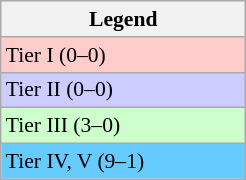<table class="wikitable" style="font-size:90%; width:13%">
<tr bgcolor="#eeeeee">
<th>Legend</th>
</tr>
<tr style="background:#fcc;">
<td>Tier I (0–0)</td>
</tr>
<tr style="background:#ccf;">
<td>Tier II (0–0)</td>
</tr>
<tr style="background:#cfc;">
<td>Tier III (3–0)</td>
</tr>
<tr style="background:#6cf;">
<td>Tier IV, V (9–1)</td>
</tr>
</table>
